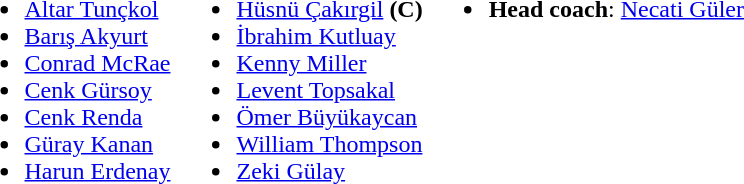<table>
<tr valign="top">
<td><br><ul><li> <a href='#'>Altar Tunçkol</a></li><li> <a href='#'>Barış Akyurt</a></li><li> <a href='#'>Conrad McRae</a></li><li> <a href='#'>Cenk Gürsoy</a></li><li> <a href='#'>Cenk Renda</a></li><li> <a href='#'>Güray Kanan</a></li><li> <a href='#'>Harun Erdenay</a></li></ul></td>
<td><br><ul><li> <a href='#'>Hüsnü Çakırgil</a> <strong>(C)</strong></li><li> <a href='#'>İbrahim Kutluay</a></li><li> <a href='#'>Kenny Miller</a></li><li> <a href='#'>Levent Topsakal</a></li><li> <a href='#'>Ömer Büyükaycan</a></li><li> <a href='#'>William Thompson</a></li><li> <a href='#'>Zeki Gülay</a></li></ul></td>
<td><br><ul><li><strong>Head coach</strong>:  <a href='#'>Necati Güler</a></li></ul></td>
</tr>
</table>
